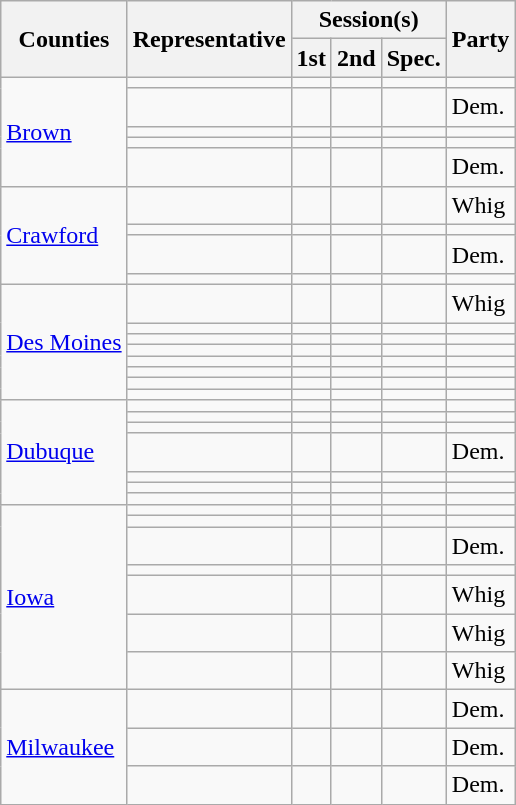<table class="wikitable sortable">
<tr>
<th rowspan="2">Counties</th>
<th rowspan="2">Representative</th>
<th colspan="3">Session(s)</th>
<th rowspan="2">Party</th>
</tr>
<tr>
<th>1st</th>
<th>2nd</th>
<th>Spec.</th>
</tr>
<tr>
<td rowspan="5"><a href='#'>Brown</a></td>
<td></td>
<td></td>
<td></td>
<td></td>
<td></td>
</tr>
<tr>
<td></td>
<td></td>
<td></td>
<td></td>
<td>Dem.</td>
</tr>
<tr>
<td></td>
<td></td>
<td></td>
<td></td>
<td></td>
</tr>
<tr>
<td></td>
<td></td>
<td></td>
<td></td>
<td></td>
</tr>
<tr>
<td></td>
<td></td>
<td></td>
<td></td>
<td>Dem.</td>
</tr>
<tr>
<td rowspan="4"><a href='#'>Crawford</a></td>
<td></td>
<td></td>
<td></td>
<td></td>
<td>Whig</td>
</tr>
<tr>
<td></td>
<td></td>
<td></td>
<td></td>
<td></td>
</tr>
<tr>
<td></td>
<td></td>
<td></td>
<td></td>
<td>Dem.</td>
</tr>
<tr>
<td></td>
<td></td>
<td></td>
<td></td>
<td></td>
</tr>
<tr>
<td rowspan="8"><a href='#'>Des Moines</a></td>
<td></td>
<td></td>
<td></td>
<td></td>
<td>Whig</td>
</tr>
<tr>
<td></td>
<td></td>
<td></td>
<td></td>
<td></td>
</tr>
<tr>
<td></td>
<td></td>
<td></td>
<td></td>
<td></td>
</tr>
<tr>
<td></td>
<td></td>
<td></td>
<td></td>
<td></td>
</tr>
<tr>
<td></td>
<td></td>
<td></td>
<td></td>
<td></td>
</tr>
<tr>
<td></td>
<td></td>
<td></td>
<td></td>
<td></td>
</tr>
<tr>
<td></td>
<td></td>
<td></td>
<td></td>
<td></td>
</tr>
<tr>
<td></td>
<td></td>
<td></td>
<td></td>
<td></td>
</tr>
<tr>
<td rowspan="7"><a href='#'>Dubuque</a></td>
<td></td>
<td></td>
<td></td>
<td></td>
<td></td>
</tr>
<tr>
<td></td>
<td></td>
<td></td>
<td></td>
<td></td>
</tr>
<tr>
<td></td>
<td></td>
<td></td>
<td></td>
<td></td>
</tr>
<tr>
<td></td>
<td></td>
<td></td>
<td></td>
<td>Dem.</td>
</tr>
<tr>
<td></td>
<td></td>
<td></td>
<td></td>
<td></td>
</tr>
<tr>
<td></td>
<td></td>
<td></td>
<td></td>
<td></td>
</tr>
<tr>
<td></td>
<td></td>
<td></td>
<td></td>
<td></td>
</tr>
<tr>
<td rowspan="7"><a href='#'>Iowa</a></td>
<td></td>
<td></td>
<td></td>
<td></td>
<td></td>
</tr>
<tr>
<td></td>
<td></td>
<td></td>
<td></td>
<td></td>
</tr>
<tr>
<td></td>
<td></td>
<td></td>
<td></td>
<td>Dem.</td>
</tr>
<tr>
<td></td>
<td></td>
<td></td>
<td></td>
<td></td>
</tr>
<tr>
<td></td>
<td></td>
<td></td>
<td></td>
<td>Whig</td>
</tr>
<tr>
<td></td>
<td></td>
<td></td>
<td></td>
<td>Whig</td>
</tr>
<tr>
<td></td>
<td></td>
<td></td>
<td></td>
<td>Whig</td>
</tr>
<tr>
<td rowspan="3"><a href='#'>Milwaukee</a></td>
<td></td>
<td></td>
<td></td>
<td></td>
<td>Dem.</td>
</tr>
<tr>
<td></td>
<td></td>
<td></td>
<td></td>
<td>Dem.</td>
</tr>
<tr>
<td></td>
<td></td>
<td></td>
<td></td>
<td>Dem.</td>
</tr>
</table>
